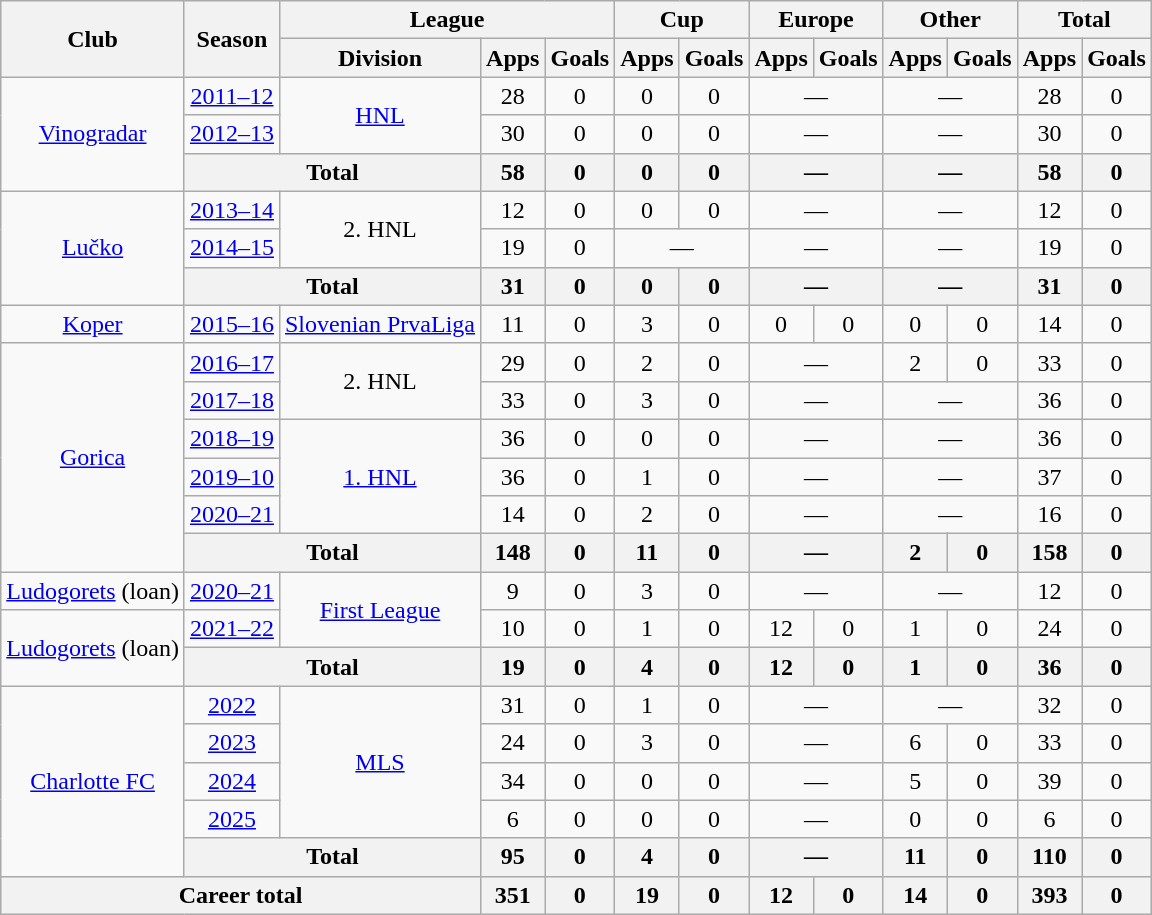<table class="wikitable" style="text-align:center">
<tr>
<th rowspan="2">Club</th>
<th rowspan="2">Season</th>
<th colspan="3">League</th>
<th colspan="2">Cup</th>
<th colspan="2">Europe</th>
<th colspan="2">Other</th>
<th colspan="2">Total</th>
</tr>
<tr>
<th>Division</th>
<th>Apps</th>
<th>Goals</th>
<th>Apps</th>
<th>Goals</th>
<th>Apps</th>
<th>Goals</th>
<th>Apps</th>
<th>Goals</th>
<th>Apps</th>
<th>Goals</th>
</tr>
<tr>
<td rowspan="3"><a href='#'>Vinogradar</a></td>
<td><a href='#'>2011–12</a></td>
<td rowspan="2"><a href='#'>HNL</a></td>
<td>28</td>
<td>0</td>
<td>0</td>
<td>0</td>
<td colspan="2">—</td>
<td colspan="2">—</td>
<td>28</td>
<td>0</td>
</tr>
<tr>
<td><a href='#'>2012–13</a></td>
<td>30</td>
<td>0</td>
<td>0</td>
<td>0</td>
<td colspan="2">—</td>
<td colspan="2">—</td>
<td>30</td>
<td>0</td>
</tr>
<tr>
<th colspan="2">Total</th>
<th>58</th>
<th>0</th>
<th>0</th>
<th>0</th>
<th colspan="2">—</th>
<th colspan="2">—</th>
<th>58</th>
<th>0</th>
</tr>
<tr>
<td rowspan="3"><a href='#'>Lučko</a></td>
<td><a href='#'>2013–14</a></td>
<td rowspan="2">2. HNL</td>
<td>12</td>
<td>0</td>
<td>0</td>
<td>0</td>
<td colspan="2">—</td>
<td colspan="2">—</td>
<td>12</td>
<td>0</td>
</tr>
<tr>
<td><a href='#'>2014–15</a></td>
<td>19</td>
<td>0</td>
<td colspan="2">—</td>
<td colspan="2">—</td>
<td colspan="2">—</td>
<td>19</td>
<td>0</td>
</tr>
<tr>
<th colspan="2">Total</th>
<th>31</th>
<th>0</th>
<th>0</th>
<th>0</th>
<th colspan="2">—</th>
<th colspan="2">—</th>
<th>31</th>
<th>0</th>
</tr>
<tr>
<td><a href='#'>Koper</a></td>
<td><a href='#'>2015–16</a></td>
<td><a href='#'>Slovenian PrvaLiga</a></td>
<td>11</td>
<td>0</td>
<td>3</td>
<td>0</td>
<td>0</td>
<td>0</td>
<td>0</td>
<td>0</td>
<td>14</td>
<td>0</td>
</tr>
<tr>
<td rowspan="6"><a href='#'>Gorica</a></td>
<td><a href='#'>2016–17</a></td>
<td rowspan="2">2. HNL</td>
<td>29</td>
<td>0</td>
<td>2</td>
<td>0</td>
<td colspan="2">—</td>
<td>2</td>
<td>0</td>
<td>33</td>
<td>0</td>
</tr>
<tr>
<td><a href='#'>2017–18</a></td>
<td>33</td>
<td>0</td>
<td>3</td>
<td>0</td>
<td colspan="2">—</td>
<td colspan="2">—</td>
<td>36</td>
<td>0</td>
</tr>
<tr>
<td><a href='#'>2018–19</a></td>
<td rowspan="3"><a href='#'>1. HNL</a></td>
<td>36</td>
<td>0</td>
<td>0</td>
<td>0</td>
<td colspan="2">—</td>
<td colspan="2">—</td>
<td>36</td>
<td>0</td>
</tr>
<tr>
<td><a href='#'>2019–10</a></td>
<td>36</td>
<td>0</td>
<td>1</td>
<td>0</td>
<td colspan="2">—</td>
<td colspan="2">—</td>
<td>37</td>
<td>0</td>
</tr>
<tr>
<td><a href='#'>2020–21</a></td>
<td>14</td>
<td>0</td>
<td>2</td>
<td>0</td>
<td colspan="2">—</td>
<td colspan="2">—</td>
<td>16</td>
<td>0</td>
</tr>
<tr>
<th colspan="2">Total</th>
<th>148</th>
<th>0</th>
<th>11</th>
<th>0</th>
<th colspan="2">—</th>
<th>2</th>
<th>0</th>
<th>158</th>
<th>0</th>
</tr>
<tr>
<td><a href='#'>Ludogorets</a> (loan)</td>
<td><a href='#'>2020–21</a></td>
<td rowspan="2"><a href='#'>First League</a></td>
<td>9</td>
<td>0</td>
<td>3</td>
<td>0</td>
<td colspan="2">—</td>
<td colspan="2">—</td>
<td>12</td>
<td>0</td>
</tr>
<tr>
<td rowspan="2"><a href='#'>Ludogorets</a> (loan)</td>
<td><a href='#'>2021–22</a></td>
<td>10</td>
<td>0</td>
<td>1</td>
<td>0</td>
<td>12</td>
<td>0</td>
<td>1</td>
<td>0</td>
<td>24</td>
<td>0</td>
</tr>
<tr>
<th colspan="2">Total</th>
<th>19</th>
<th>0</th>
<th>4</th>
<th>0</th>
<th>12</th>
<th>0</th>
<th>1</th>
<th>0</th>
<th>36</th>
<th>0</th>
</tr>
<tr>
<td rowspan="5"><a href='#'>Charlotte FC</a></td>
<td><a href='#'>2022</a></td>
<td rowspan="4"><a href='#'>MLS</a></td>
<td>31</td>
<td>0</td>
<td>1</td>
<td>0</td>
<td colspan="2">—</td>
<td colspan="2">—</td>
<td>32</td>
<td>0</td>
</tr>
<tr>
<td><a href='#'>2023</a></td>
<td>24</td>
<td>0</td>
<td>3</td>
<td>0</td>
<td colspan="2">—</td>
<td>6</td>
<td>0</td>
<td>33</td>
<td>0</td>
</tr>
<tr>
<td><a href='#'>2024</a></td>
<td>34</td>
<td>0</td>
<td>0</td>
<td>0</td>
<td colspan="2">—</td>
<td>5</td>
<td>0</td>
<td>39</td>
<td>0</td>
</tr>
<tr>
<td><a href='#'>2025</a></td>
<td>6</td>
<td>0</td>
<td>0</td>
<td>0</td>
<td colspan="2">—</td>
<td>0</td>
<td>0</td>
<td>6</td>
<td>0</td>
</tr>
<tr>
<th colspan="2">Total</th>
<th>95</th>
<th>0</th>
<th>4</th>
<th>0</th>
<th colspan="2">—</th>
<th>11</th>
<th>0</th>
<th>110</th>
<th>0</th>
</tr>
<tr>
<th colspan="3">Career total</th>
<th>351</th>
<th>0</th>
<th>19</th>
<th>0</th>
<th>12</th>
<th>0</th>
<th>14</th>
<th>0</th>
<th>393</th>
<th>0</th>
</tr>
</table>
